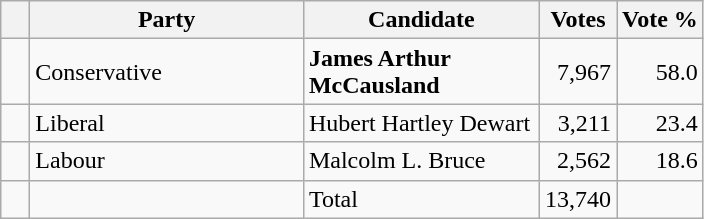<table class="wikitable">
<tr>
<th></th>
<th scope="col" width="175">Party</th>
<th scope="col" width="150">Candidate</th>
<th>Votes</th>
<th>Vote %</th>
</tr>
<tr>
<td>   </td>
<td>Conservative</td>
<td><strong>James Arthur McCausland</strong></td>
<td align=right>7,967</td>
<td align=right>58.0</td>
</tr>
<tr>
<td>   </td>
<td>Liberal</td>
<td>Hubert Hartley Dewart</td>
<td align=right>3,211</td>
<td align=right>23.4</td>
</tr>
<tr>
<td>   </td>
<td>Labour</td>
<td>Malcolm L. Bruce</td>
<td align=right>2,562</td>
<td align=right>18.6</td>
</tr>
<tr>
<td></td>
<td></td>
<td>Total</td>
<td align=right>13,740</td>
<td></td>
</tr>
</table>
